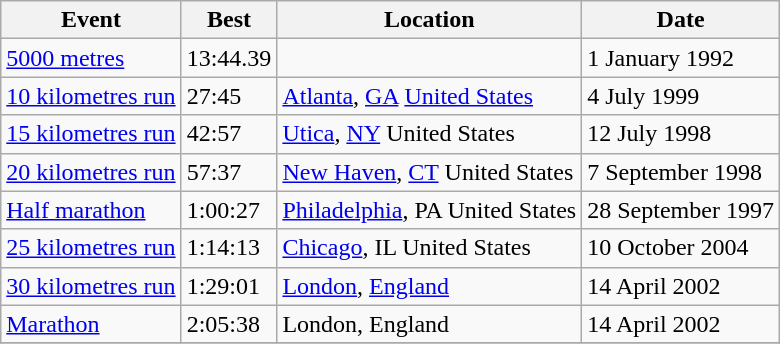<table class="wikitable">
<tr>
<th>Event</th>
<th>Best</th>
<th>Location</th>
<th>Date</th>
</tr>
<tr>
<td><a href='#'>5000 metres</a></td>
<td>13:44.39</td>
<td></td>
<td>1 January 1992</td>
</tr>
<tr>
<td><a href='#'>10 kilometres run</a></td>
<td>27:45</td>
<td><a href='#'>Atlanta</a>, <a href='#'>GA</a> <a href='#'>United States</a></td>
<td>4 July 1999</td>
</tr>
<tr>
<td><a href='#'>15 kilometres run</a></td>
<td>42:57</td>
<td><a href='#'>Utica</a>, <a href='#'>NY</a> United States</td>
<td>12 July 1998</td>
</tr>
<tr>
<td><a href='#'>20 kilometres run</a></td>
<td>57:37</td>
<td><a href='#'>New Haven</a>, <a href='#'>CT</a> United States</td>
<td>7 September 1998</td>
</tr>
<tr>
<td><a href='#'>Half marathon</a></td>
<td>1:00:27</td>
<td><a href='#'>Philadelphia</a>, PA United States</td>
<td>28 September 1997</td>
</tr>
<tr>
<td><a href='#'>25 kilometres run</a></td>
<td>1:14:13</td>
<td><a href='#'>Chicago</a>, IL United States</td>
<td>10 October 2004</td>
</tr>
<tr>
<td><a href='#'>30 kilometres run</a></td>
<td>1:29:01</td>
<td><a href='#'>London</a>, <a href='#'>England</a></td>
<td>14 April 2002</td>
</tr>
<tr>
<td><a href='#'>Marathon</a></td>
<td>2:05:38</td>
<td>London, England</td>
<td>14 April 2002</td>
</tr>
<tr>
</tr>
</table>
